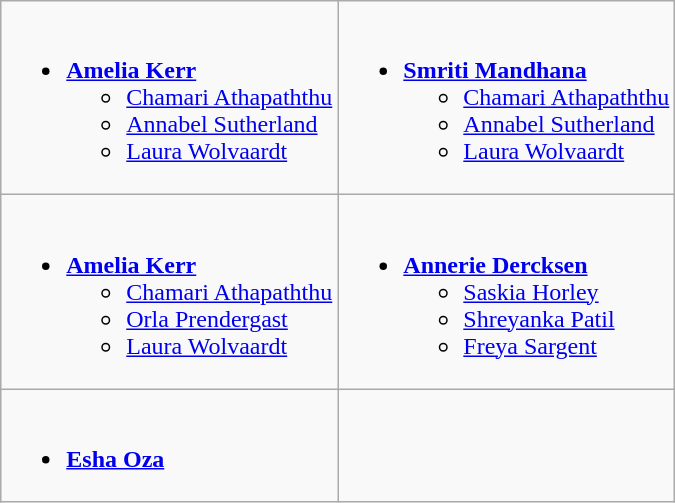<table class=wikitable>
<tr>
<td valign="top" width="50%"><br><ul><li> <strong><a href='#'>Amelia Kerr</a></strong><ul><li> <a href='#'>Chamari Athapaththu</a></li><li> <a href='#'>Annabel Sutherland</a></li><li> <a href='#'>Laura Wolvaardt</a></li></ul></li></ul></td>
<td valign="top" width="50%"><br><ul><li> <strong><a href='#'>Smriti Mandhana</a></strong><ul><li> <a href='#'>Chamari Athapaththu</a></li><li> <a href='#'>Annabel Sutherland</a></li><li> <a href='#'>Laura Wolvaardt</a></li></ul></li></ul></td>
</tr>
<tr>
<td valign="top" width="50%"><br><ul><li> <strong><a href='#'>Amelia Kerr</a></strong><ul><li> <a href='#'>Chamari Athapaththu</a></li><li> <a href='#'>Orla Prendergast</a></li><li> <a href='#'>Laura Wolvaardt</a></li></ul></li></ul></td>
<td valign="top" width="50%"><br><ul><li> <strong><a href='#'>Annerie Dercksen</a></strong><ul><li> <a href='#'>Saskia Horley</a></li><li> <a href='#'>Shreyanka Patil</a></li><li> <a href='#'>Freya Sargent</a></li></ul></li></ul></td>
</tr>
<tr>
<td valign="top" width="50%"><br><ul><li> <strong><a href='#'>Esha Oza</a></strong></li></ul></td>
</tr>
</table>
